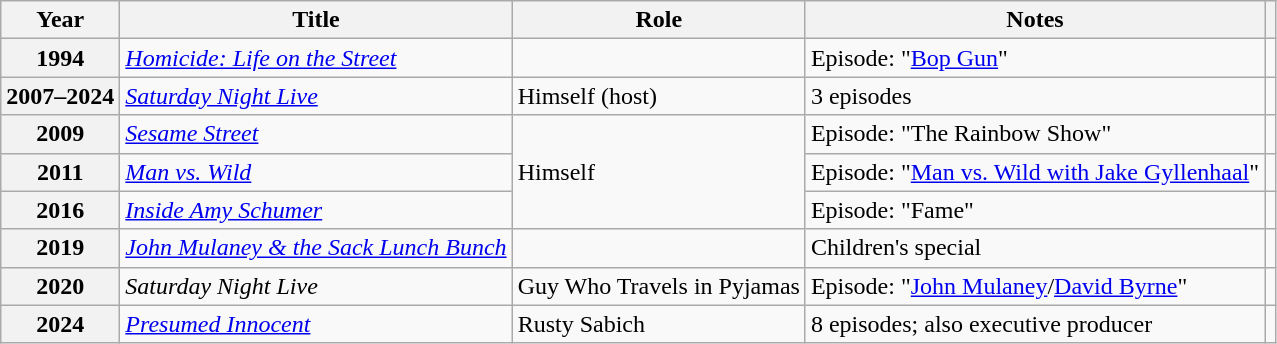<table class="wikitable plainrowheaders sortable" style="margin-right: 0;">
<tr>
<th scope="col">Year</th>
<th scope="col">Title</th>
<th scope="col">Role</th>
<th scope="col" class="unsortable">Notes</th>
<th scope="col" class="unsortable"></th>
</tr>
<tr>
<th scope="row">1994</th>
<td><em><a href='#'>Homicide: Life on the Street</a></em></td>
<td></td>
<td>Episode: "<a href='#'>Bop Gun</a>"</td>
<td style="text-align:center;"></td>
</tr>
<tr>
<th scope="row">2007–2024</th>
<td><em><a href='#'>Saturday Night Live</a></em></td>
<td>Himself (host)</td>
<td>3 episodes</td>
<td style="text-align:center;"></td>
</tr>
<tr>
<th scope="row">2009</th>
<td><em><a href='#'>Sesame Street</a></em></td>
<td rowspan="3">Himself</td>
<td>Episode: "The Rainbow Show"</td>
<td style="text-align:center;"></td>
</tr>
<tr>
<th scope="row">2011</th>
<td><em><a href='#'>Man vs. Wild</a></em></td>
<td>Episode: "<a href='#'>Man vs. Wild with Jake Gyllenhaal</a>"</td>
<td style="text-align:center;"></td>
</tr>
<tr>
<th scope="row">2016</th>
<td><em><a href='#'>Inside Amy Schumer</a></em></td>
<td>Episode: "Fame"</td>
<td style="text-align:center;"></td>
</tr>
<tr>
<th scope="row">2019</th>
<td><em><a href='#'>John Mulaney & the Sack Lunch Bunch</a></em></td>
<td></td>
<td>Children's special</td>
<td style="text-align:center;"></td>
</tr>
<tr>
<th scope="row">2020</th>
<td><em>Saturday Night Live</em></td>
<td>Guy Who Travels in Pyjamas</td>
<td>Episode: "<a href='#'>John Mulaney</a>/<a href='#'>David Byrne</a>"</td>
<td style="text-align:center;"></td>
</tr>
<tr>
<th scope="row">2024</th>
<td><em><a href='#'>Presumed Innocent</a></em></td>
<td>Rusty Sabich</td>
<td>8 episodes; also executive producer</td>
<td style="text-align:center;"></td>
</tr>
</table>
